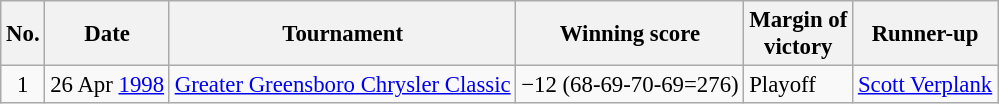<table class="wikitable" style="font-size:95%;">
<tr>
<th>No.</th>
<th>Date</th>
<th>Tournament</th>
<th>Winning score</th>
<th>Margin of<br>victory</th>
<th>Runner-up</th>
</tr>
<tr>
<td align=center>1</td>
<td align=right>26 Apr <a href='#'>1998</a></td>
<td><a href='#'>Greater Greensboro Chrysler Classic</a></td>
<td>−12 (68-69-70-69=276)</td>
<td>Playoff</td>
<td> <a href='#'>Scott Verplank</a></td>
</tr>
</table>
